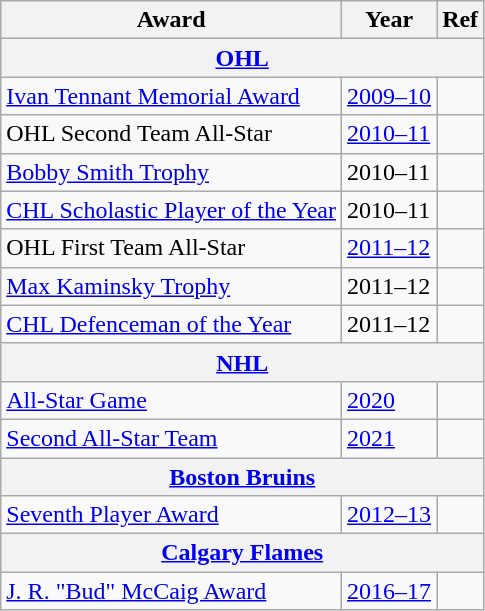<table class="wikitable">
<tr>
<th>Award</th>
<th>Year</th>
<th>Ref</th>
</tr>
<tr>
<th colspan="3"><a href='#'>OHL</a></th>
</tr>
<tr>
<td><a href='#'>Ivan Tennant Memorial Award</a></td>
<td><a href='#'>2009–10</a></td>
<td></td>
</tr>
<tr>
<td>OHL Second Team All-Star</td>
<td><a href='#'>2010–11</a></td>
<td></td>
</tr>
<tr>
<td><a href='#'>Bobby Smith Trophy</a></td>
<td>2010–11</td>
<td></td>
</tr>
<tr>
<td><a href='#'>CHL Scholastic Player of the Year</a></td>
<td>2010–11</td>
<td></td>
</tr>
<tr>
<td>OHL First Team All-Star</td>
<td><a href='#'>2011–12</a></td>
<td></td>
</tr>
<tr>
<td><a href='#'>Max Kaminsky Trophy</a></td>
<td>2011–12</td>
<td></td>
</tr>
<tr>
<td><a href='#'>CHL Defenceman of the Year</a></td>
<td>2011–12</td>
</tr>
<tr>
<th colspan="3"><a href='#'>NHL</a></th>
</tr>
<tr>
<td><a href='#'>All-Star Game</a></td>
<td><a href='#'>2020</a></td>
<td></td>
</tr>
<tr>
<td><a href='#'>Second All-Star Team</a></td>
<td><a href='#'>2021</a></td>
<td></td>
</tr>
<tr>
<th colspan="3"><a href='#'>Boston Bruins</a></th>
</tr>
<tr>
<td><a href='#'>Seventh Player Award</a></td>
<td><a href='#'>2012–13</a></td>
<td></td>
</tr>
<tr>
<th colspan="3"><a href='#'>Calgary Flames</a></th>
</tr>
<tr>
<td><a href='#'>J. R. "Bud" McCaig Award</a></td>
<td><a href='#'>2016–17</a></td>
<td></td>
</tr>
</table>
